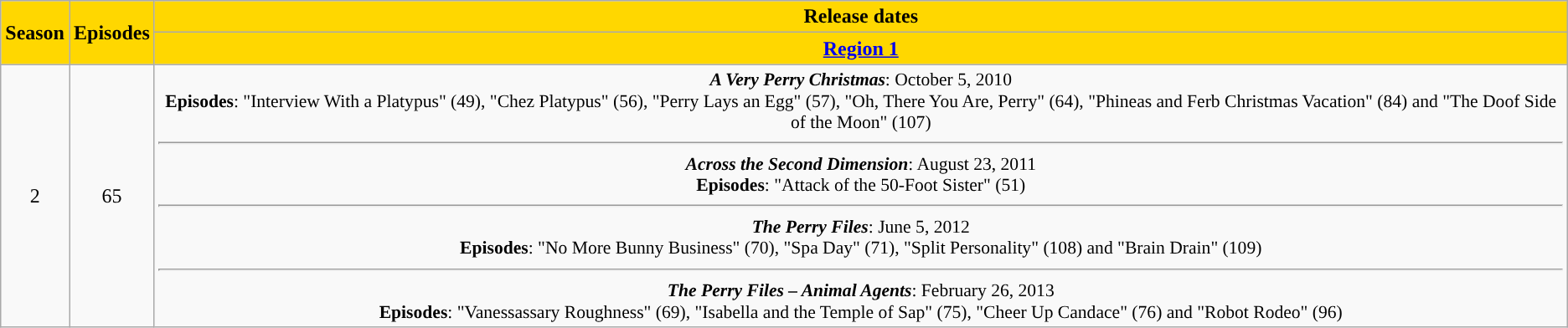<table class="wikitable" style="text-align: center;">
<tr>
<th rowspan=2 style="background:gold">Season</th>
<th rowspan=2 style="background:gold">Episodes</th>
<th style="background:gold">Release dates</th>
</tr>
<tr>
<th style="background:gold"><a href='#'>Region 1</a></th>
</tr>
<tr>
<td>2</td>
<td>65</td>
<td style="font-size:90%"><strong><em>A Very Perry Christmas</em></strong>: October 5, 2010<br><strong>Episodes</strong>: "Interview With a Platypus" (49), "Chez Platypus" (56), "Perry Lays an Egg" (57), "Oh, There You Are, Perry" (64), "Phineas and Ferb Christmas Vacation" (84) and "The Doof Side of the Moon" (107)<hr><strong><em>Across the Second Dimension</em></strong>: August 23, 2011<br><strong>Episodes</strong>: "Attack of the 50-Foot Sister" (51)<hr><strong><em>The Perry Files</em></strong>: June 5, 2012<br><strong>Episodes</strong>: "No More Bunny Business" (70), "Spa Day" (71), "Split Personality" (108) and "Brain Drain" (109)<hr><strong><em>The Perry Files – Animal Agents</em></strong>: February 26, 2013<br><strong>Episodes</strong>: "Vanessassary Roughness" (69), "Isabella and the Temple of Sap" (75), "Cheer Up Candace" (76) and "Robot Rodeo" (96)</td>
</tr>
</table>
